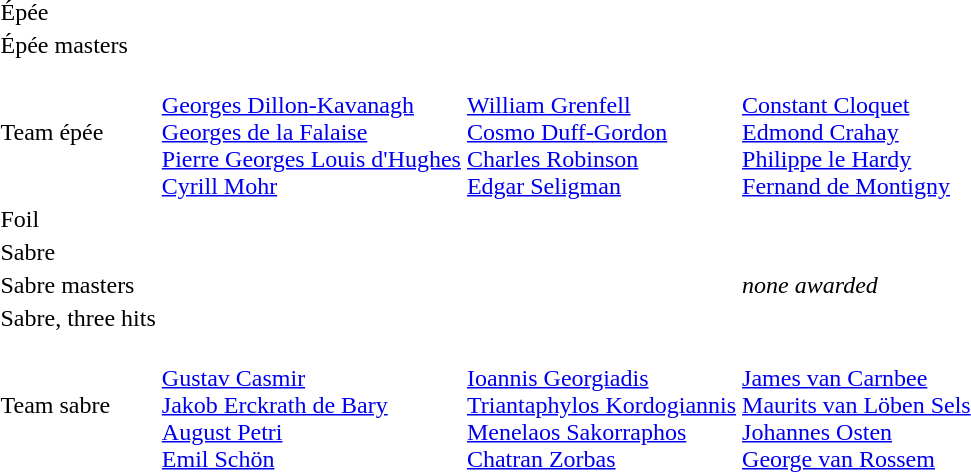<table>
<tr>
<td>Épée</td>
<td></td>
<td></td>
<td></td>
</tr>
<tr>
<td>Épée masters</td>
<td></td>
<td></td>
<td></td>
</tr>
<tr>
<td>Team épée</td>
<td><br><a href='#'>Georges Dillon-Kavanagh</a><br><a href='#'>Georges de la Falaise</a><br><a href='#'>Pierre Georges Louis d'Hughes</a><br><a href='#'>Cyrill Mohr</a></td>
<td><br><a href='#'>William Grenfell</a><br><a href='#'>Cosmo Duff-Gordon</a><br><a href='#'>Charles Robinson</a><br><a href='#'>Edgar Seligman</a></td>
<td><br><a href='#'>Constant Cloquet</a><br><a href='#'>Edmond Crahay</a><br><a href='#'>Philippe le Hardy</a><br><a href='#'>Fernand de Montigny</a></td>
</tr>
<tr>
<td>Foil</td>
<td></td>
<td></td>
<td></td>
</tr>
<tr>
<td>Sabre</td>
<td></td>
<td></td>
<td></td>
</tr>
<tr>
<td>Sabre masters</td>
<td></td>
<td></td>
<td><em>none awarded</em></td>
</tr>
<tr>
<td>Sabre, three hits</td>
<td></td>
<td></td>
<td></td>
</tr>
<tr>
<td>Team sabre</td>
<td><br><a href='#'>Gustav Casmir</a><br><a href='#'>Jakob Erckrath de Bary</a><br><a href='#'>August Petri</a><br><a href='#'>Emil Schön</a></td>
<td><br><a href='#'>Ioannis Georgiadis</a><br><a href='#'>Triantaphylos Kordogiannis</a><br><a href='#'>Menelaos Sakorraphos</a><br><a href='#'>Chatran Zorbas</a></td>
<td><br><a href='#'>James van Carnbee</a><br><a href='#'>Maurits van Löben Sels</a><br><a href='#'>Johannes Osten</a><br><a href='#'>George van Rossem</a></td>
</tr>
</table>
